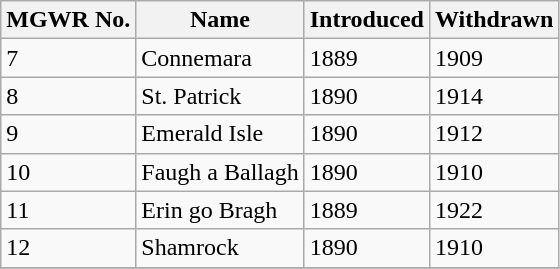<table class="wikitable">
<tr>
<th>MGWR No.</th>
<th>Name</th>
<th>Introduced</th>
<th>Withdrawn</th>
</tr>
<tr>
<td>7</td>
<td>Connemara</td>
<td>1889</td>
<td>1909</td>
</tr>
<tr>
<td>8</td>
<td>St. Patrick</td>
<td>1890</td>
<td>1914</td>
</tr>
<tr>
<td>9</td>
<td>Emerald Isle</td>
<td>1890</td>
<td>1912</td>
</tr>
<tr>
<td>10</td>
<td>Faugh a Ballagh</td>
<td>1890</td>
<td>1910</td>
</tr>
<tr>
<td>11</td>
<td>Erin go Bragh</td>
<td>1889</td>
<td>1922</td>
</tr>
<tr>
<td>12</td>
<td>Shamrock</td>
<td>1890</td>
<td>1910</td>
</tr>
<tr>
</tr>
</table>
